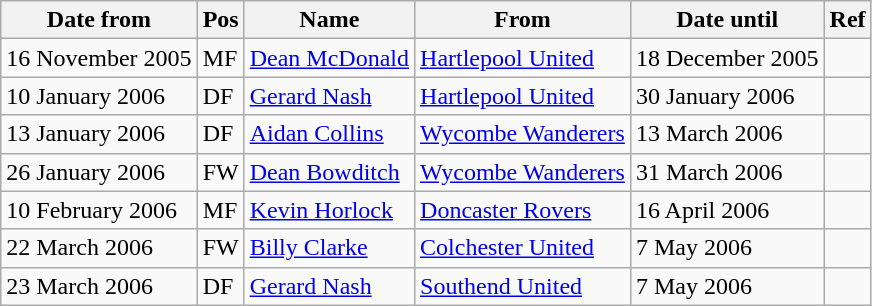<table class="wikitable">
<tr>
<th>Date from</th>
<th>Pos</th>
<th>Name</th>
<th>From</th>
<th>Date until</th>
<th>Ref</th>
</tr>
<tr>
<td>16 November 2005</td>
<td>MF</td>
<td> <a href='#'>Dean McDonald</a></td>
<td> <a href='#'>Hartlepool United</a></td>
<td>18 December 2005</td>
<td></td>
</tr>
<tr>
<td>10 January 2006</td>
<td>DF</td>
<td> <a href='#'>Gerard Nash</a></td>
<td> <a href='#'>Hartlepool United</a></td>
<td>30 January 2006</td>
<td></td>
</tr>
<tr>
<td>13 January 2006</td>
<td>DF</td>
<td> <a href='#'>Aidan Collins</a></td>
<td> <a href='#'>Wycombe Wanderers</a></td>
<td>13 March 2006</td>
<td></td>
</tr>
<tr>
<td>26 January 2006</td>
<td>FW</td>
<td> <a href='#'>Dean Bowditch</a></td>
<td> <a href='#'>Wycombe Wanderers</a></td>
<td>31 March 2006</td>
<td></td>
</tr>
<tr>
<td>10 February 2006</td>
<td>MF</td>
<td> <a href='#'>Kevin Horlock</a></td>
<td> <a href='#'>Doncaster Rovers</a></td>
<td>16 April 2006</td>
<td></td>
</tr>
<tr>
<td>22 March 2006</td>
<td>FW</td>
<td> <a href='#'>Billy Clarke</a></td>
<td> <a href='#'>Colchester United</a></td>
<td>7 May 2006</td>
<td></td>
</tr>
<tr>
<td>23 March 2006</td>
<td>DF</td>
<td> <a href='#'>Gerard Nash</a></td>
<td> <a href='#'>Southend United</a></td>
<td>7 May 2006</td>
<td></td>
</tr>
</table>
